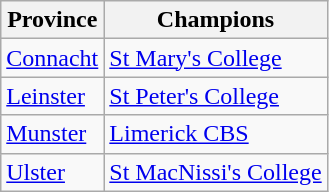<table class="wikitable">
<tr>
<th>Province</th>
<th>Champions</th>
</tr>
<tr>
<td><a href='#'>Connacht</a></td>
<td><a href='#'>St Mary's College</a></td>
</tr>
<tr>
<td><a href='#'>Leinster</a></td>
<td><a href='#'>St Peter's College</a></td>
</tr>
<tr>
<td><a href='#'>Munster</a></td>
<td><a href='#'>Limerick CBS</a></td>
</tr>
<tr>
<td><a href='#'>Ulster</a></td>
<td><a href='#'>St MacNissi's College</a></td>
</tr>
</table>
